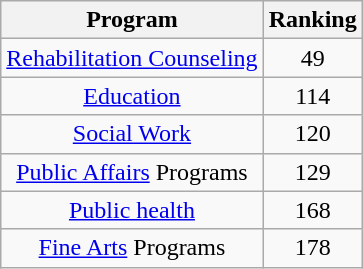<table class="wikitable sortable floatright" style="text-align:center">
<tr>
<th>Program</th>
<th>Ranking</th>
</tr>
<tr>
<td><a href='#'>Rehabilitation Counseling</a></td>
<td>49</td>
</tr>
<tr>
<td><a href='#'>Education</a></td>
<td>114</td>
</tr>
<tr>
<td><a href='#'>Social Work</a></td>
<td>120</td>
</tr>
<tr>
<td><a href='#'>Public Affairs</a> Programs</td>
<td>129</td>
</tr>
<tr>
<td><a href='#'>Public health</a></td>
<td>168</td>
</tr>
<tr>
<td><a href='#'>Fine Arts</a> Programs</td>
<td>178</td>
</tr>
</table>
